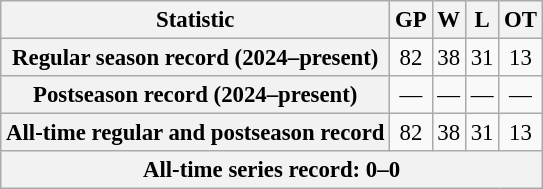<table class="wikitable" style="text-align:center; font-size:95%;">
<tr>
<th scope="col">Statistic</th>
<th scope="col">GP</th>
<th scope="col">W</th>
<th scope="col">L</th>
<th scope="col">OT</th>
</tr>
<tr>
<th scope="row">Regular season record (2024–present)</th>
<td>82</td>
<td>38</td>
<td>31</td>
<td>13</td>
</tr>
<tr>
<th scope="row">Postseason record (2024–present)</th>
<td>—</td>
<td>—</td>
<td>—</td>
<td>—</td>
</tr>
<tr>
<th>All-time regular and postseason record</th>
<td>82</td>
<td>38</td>
<td>31</td>
<td>13</td>
</tr>
<tr>
<th scope="colgroup" colspan="6">All-time series record: 0–0</th>
</tr>
</table>
